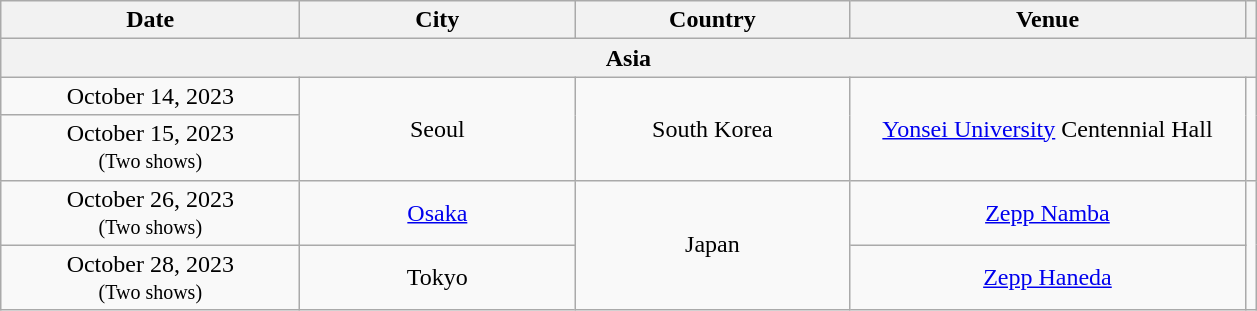<table class="wikitable plainrowheaders" style="text-align:center;">
<tr>
<th scope="col" style="width:12em;">Date</th>
<th scope="col" style="width:11em;">City</th>
<th scope="col" style="width:11em;">Country</th>
<th scope="col" style="width:16em;">Venue</th>
<th></th>
</tr>
<tr>
<th colspan="5">Asia</th>
</tr>
<tr>
<td>October 14, 2023</td>
<td rowspan="2">Seoul</td>
<td rowspan="2">South Korea</td>
<td rowspan="2"><a href='#'>Yonsei University</a> Centennial Hall</td>
<td rowspan="2"></td>
</tr>
<tr>
<td>October 15, 2023 <br><small>(Two shows)</small></td>
</tr>
<tr>
<td>October 26, 2023 <br><small>(Two shows)</small></td>
<td><a href='#'>Osaka</a></td>
<td rowspan="2">Japan</td>
<td><a href='#'>Zepp Namba</a></td>
<td rowspan="2"></td>
</tr>
<tr>
<td>October 28, 2023 <br><small>(Two shows)</small></td>
<td>Tokyo</td>
<td><a href='#'>Zepp Haneda</a></td>
</tr>
</table>
